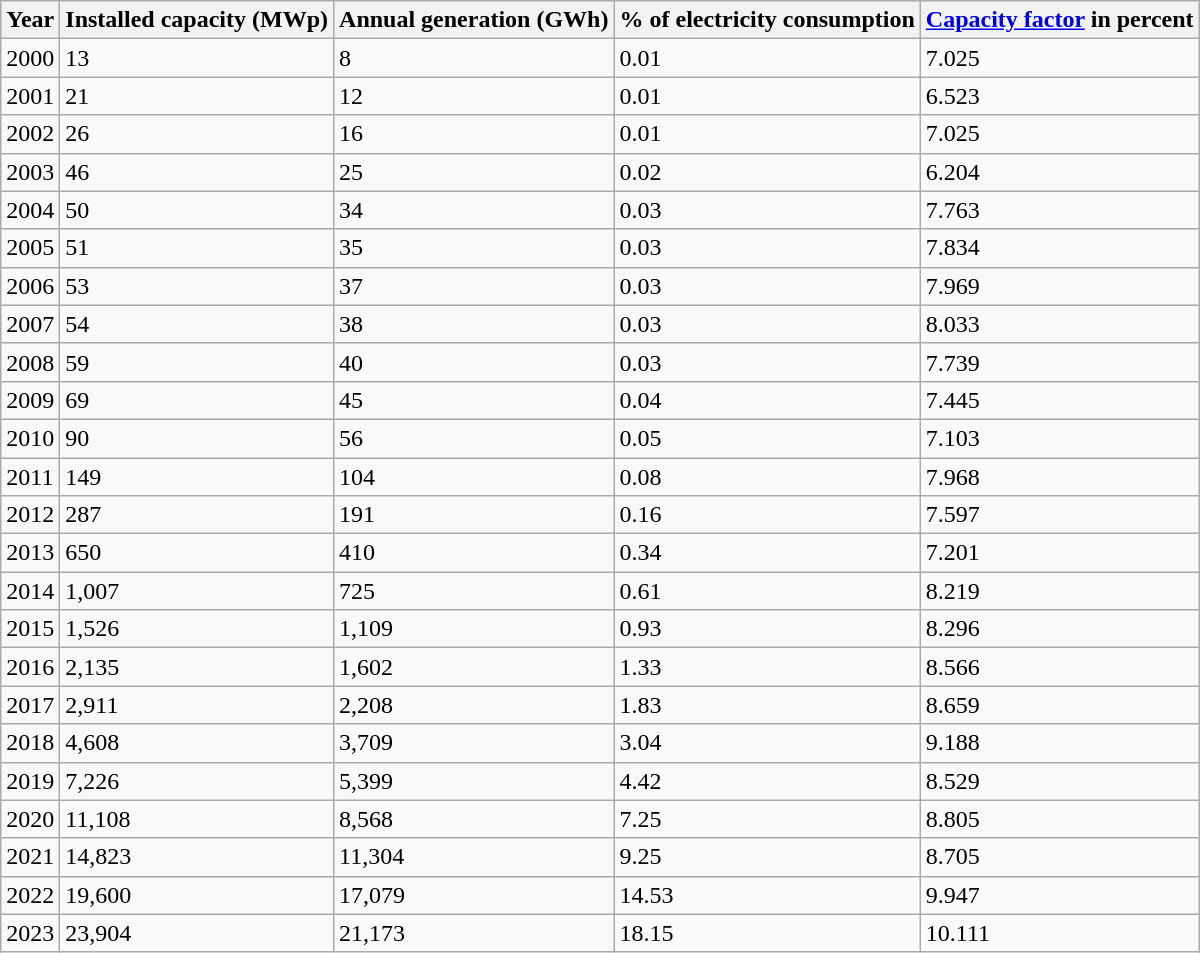<table class="wikitable">
<tr>
<th>Year</th>
<th>Installed capacity (MWp)</th>
<th>Annual generation (GWh)</th>
<th>% of electricity consumption</th>
<th><a href='#'>Capacity factor</a> in percent</th>
</tr>
<tr>
<td>2000</td>
<td>13</td>
<td>8</td>
<td>0.01</td>
<td>7.025</td>
</tr>
<tr>
<td>2001</td>
<td>21</td>
<td>12</td>
<td>0.01</td>
<td>6.523</td>
</tr>
<tr>
<td>2002</td>
<td>26</td>
<td>16</td>
<td>0.01</td>
<td>7.025</td>
</tr>
<tr>
<td>2003</td>
<td>46</td>
<td>25</td>
<td>0.02</td>
<td>6.204</td>
</tr>
<tr>
<td>2004</td>
<td>50</td>
<td>34</td>
<td>0.03</td>
<td>7.763</td>
</tr>
<tr>
<td>2005</td>
<td>51</td>
<td>35</td>
<td>0.03</td>
<td>7.834</td>
</tr>
<tr>
<td>2006</td>
<td>53</td>
<td>37</td>
<td>0.03</td>
<td>7.969</td>
</tr>
<tr>
<td>2007</td>
<td>54</td>
<td>38</td>
<td>0.03</td>
<td>8.033</td>
</tr>
<tr>
<td>2008</td>
<td>59</td>
<td>40</td>
<td>0.03</td>
<td>7.739</td>
</tr>
<tr>
<td>2009</td>
<td>69</td>
<td>45</td>
<td>0.04</td>
<td>7.445</td>
</tr>
<tr>
<td>2010</td>
<td>90</td>
<td>56</td>
<td>0.05</td>
<td>7.103</td>
</tr>
<tr>
<td>2011</td>
<td>149</td>
<td>104</td>
<td>0.08</td>
<td>7.968</td>
</tr>
<tr>
<td>2012</td>
<td>287</td>
<td>191</td>
<td>0.16</td>
<td>7.597</td>
</tr>
<tr>
<td>2013</td>
<td>650</td>
<td>410</td>
<td>0.34</td>
<td>7.201</td>
</tr>
<tr>
<td>2014</td>
<td>1,007</td>
<td>725</td>
<td>0.61</td>
<td>8.219</td>
</tr>
<tr>
<td>2015</td>
<td>1,526</td>
<td>1,109</td>
<td>0.93</td>
<td>8.296</td>
</tr>
<tr>
<td>2016</td>
<td>2,135</td>
<td>1,602</td>
<td>1.33</td>
<td>8.566</td>
</tr>
<tr>
<td>2017</td>
<td>2,911</td>
<td>2,208</td>
<td>1.83</td>
<td>8.659</td>
</tr>
<tr>
<td>2018</td>
<td>4,608</td>
<td>3,709</td>
<td>3.04</td>
<td>9.188</td>
</tr>
<tr>
<td>2019</td>
<td>7,226</td>
<td>5,399</td>
<td>4.42</td>
<td>8.529</td>
</tr>
<tr>
<td>2020</td>
<td>11,108</td>
<td>8,568</td>
<td>7.25</td>
<td>8.805</td>
</tr>
<tr>
<td>2021</td>
<td>14,823</td>
<td>11,304</td>
<td>9.25</td>
<td>8.705</td>
</tr>
<tr>
<td>2022</td>
<td>19,600</td>
<td>17,079</td>
<td>14.53</td>
<td>9.947</td>
</tr>
<tr>
<td>2023</td>
<td>23,904</td>
<td>21,173</td>
<td>18.15</td>
<td>10.111</td>
</tr>
</table>
